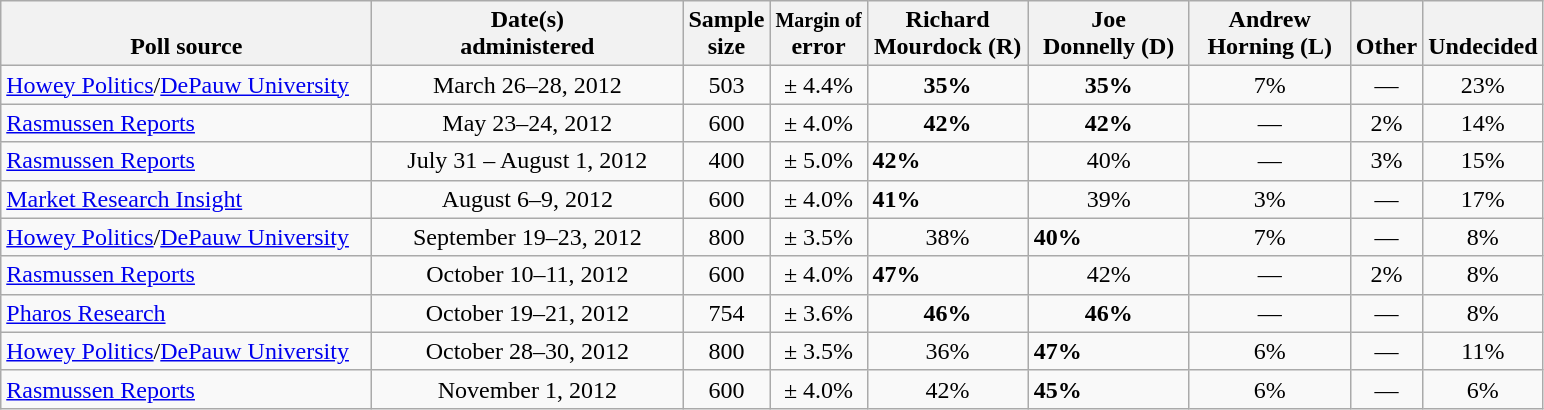<table class="wikitable">
<tr valign= bottom>
<th style="width:240px;">Poll source</th>
<th style="width:200px;">Date(s)<br>administered</th>
<th class=small>Sample<br>size</th>
<th class=small><small>Margin of</small><br>error</th>
<th style="width:100px;">Richard<br>Mourdock (R)</th>
<th style="width:100px;">Joe<br>Donnelly (D)</th>
<th style="width:100px;">Andrew<br>Horning (L)</th>
<th>Other</th>
<th>Undecided</th>
</tr>
<tr>
<td><a href='#'>Howey Politics</a>/<a href='#'>DePauw University</a></td>
<td align=center>March 26–28, 2012</td>
<td align=center>503</td>
<td align=center>± 4.4%</td>
<td align=center><strong>35%</strong></td>
<td align=center><strong>35%</strong></td>
<td align=center>7%</td>
<td align=center>—</td>
<td align=center>23%</td>
</tr>
<tr>
<td><a href='#'>Rasmussen Reports</a></td>
<td align=center>May 23–24, 2012</td>
<td align=center>600</td>
<td align=center>± 4.0%</td>
<td align=center><strong>42%</strong></td>
<td align=center><strong>42%</strong></td>
<td align=center>—</td>
<td align=center>2%</td>
<td align=center>14%</td>
</tr>
<tr>
<td><a href='#'>Rasmussen Reports</a></td>
<td align=center>July 31 – August 1, 2012</td>
<td align=center>400</td>
<td align=center>± 5.0%</td>
<td><strong>42%</strong></td>
<td align=center>40%</td>
<td align=center>—</td>
<td align=center>3%</td>
<td align=center>15%</td>
</tr>
<tr>
<td><a href='#'>Market Research Insight</a></td>
<td align=center>August 6–9, 2012</td>
<td align=center>600</td>
<td align=center>± 4.0%</td>
<td><strong>41%</strong></td>
<td align=center>39%</td>
<td align=center>3%</td>
<td align=center>—</td>
<td align=center>17%</td>
</tr>
<tr>
<td><a href='#'>Howey Politics</a>/<a href='#'>DePauw University</a></td>
<td align=center>September 19–23, 2012</td>
<td align=center>800</td>
<td align=center>± 3.5%</td>
<td align=center>38%</td>
<td><strong>40%</strong></td>
<td align=center>7%</td>
<td align=center>—</td>
<td align=center>8%</td>
</tr>
<tr>
<td><a href='#'>Rasmussen Reports</a></td>
<td align=center>October 10–11, 2012</td>
<td align=center>600</td>
<td align=center>± 4.0%</td>
<td><strong>47%</strong></td>
<td align=center>42%</td>
<td align=center>—</td>
<td align=center>2%</td>
<td align=center>8%</td>
</tr>
<tr>
<td><a href='#'>Pharos Research</a></td>
<td align=center>October 19–21, 2012</td>
<td align=center>754</td>
<td align=center>± 3.6%</td>
<td align=center><strong>46%</strong></td>
<td align=center><strong>46%</strong></td>
<td align=center>—</td>
<td align=center>—</td>
<td align=center>8%</td>
</tr>
<tr>
<td><a href='#'>Howey Politics</a>/<a href='#'>DePauw University</a></td>
<td align=center>October 28–30, 2012</td>
<td align=center>800</td>
<td align=center>± 3.5%</td>
<td align=center>36%</td>
<td><strong>47%</strong></td>
<td align=center>6%</td>
<td align=center>—</td>
<td align=center>11%</td>
</tr>
<tr>
<td><a href='#'>Rasmussen Reports</a></td>
<td align=center>November 1, 2012</td>
<td align=center>600</td>
<td align=center>± 4.0%</td>
<td align=center>42%</td>
<td><strong>45%</strong></td>
<td align=center>6%</td>
<td align=center>—</td>
<td align=center>6%</td>
</tr>
</table>
